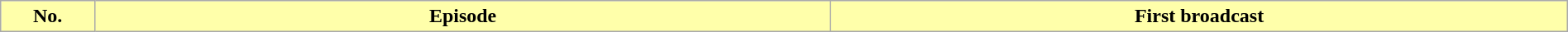<table class="wikitable plainrowheaders" style="width:100%; margin:auto; background:#fff;">
<tr>
<th style="background:#ffa; width:6%;">No.</th>
<th style="background:#ffa; width:47%;">Episode</th>
<th style="background:#ffa; width:47%;">First broadcast<br>



</th>
</tr>
</table>
